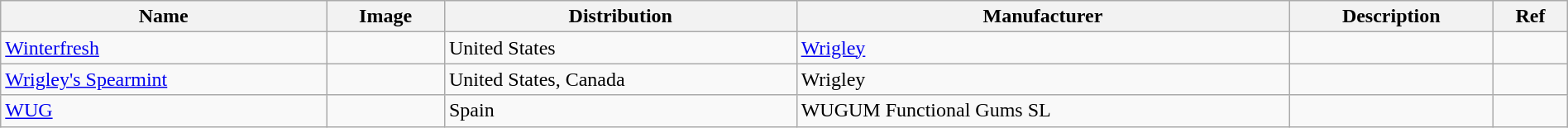<table class="wikitable sortable" style="width:100%">
<tr>
<th>Name</th>
<th class="unsortable">Image</th>
<th>Distribution</th>
<th>Manufacturer</th>
<th>Description</th>
<th>Ref</th>
</tr>
<tr>
<td><a href='#'>Winterfresh</a></td>
<td></td>
<td>United States</td>
<td><a href='#'>Wrigley</a></td>
<td></td>
<td></td>
</tr>
<tr>
<td><a href='#'>Wrigley's Spearmint</a></td>
<td></td>
<td>United States, Canada</td>
<td>Wrigley</td>
<td></td>
<td></td>
</tr>
<tr>
<td><a href='#'>WUG</a></td>
<td></td>
<td>Spain</td>
<td>WUGUM Functional Gums SL</td>
<td></td>
<td></td>
</tr>
</table>
